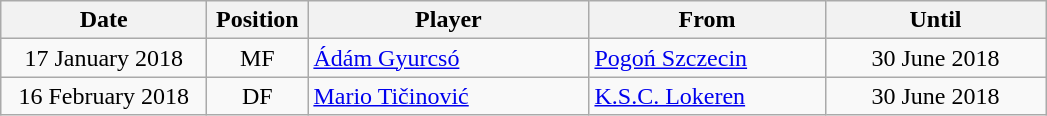<table class="wikitable" style="text-align: center;">
<tr>
<th width=130>Date</th>
<th width=60>Position</th>
<th width=180>Player</th>
<th width=150>From</th>
<th width=140>Until</th>
</tr>
<tr>
<td>17 January 2018</td>
<td>MF</td>
<td style="text-align:left;"> <a href='#'>Ádám Gyurcsó</a></td>
<td style="text-align:left;"> <a href='#'>Pogoń Szczecin</a></td>
<td>30 June 2018</td>
</tr>
<tr>
<td>16 February 2018</td>
<td>DF</td>
<td style="text-align:left;"> <a href='#'>Mario Tičinović</a></td>
<td style="text-align:left;"> <a href='#'>K.S.C. Lokeren</a></td>
<td>30 June 2018</td>
</tr>
</table>
